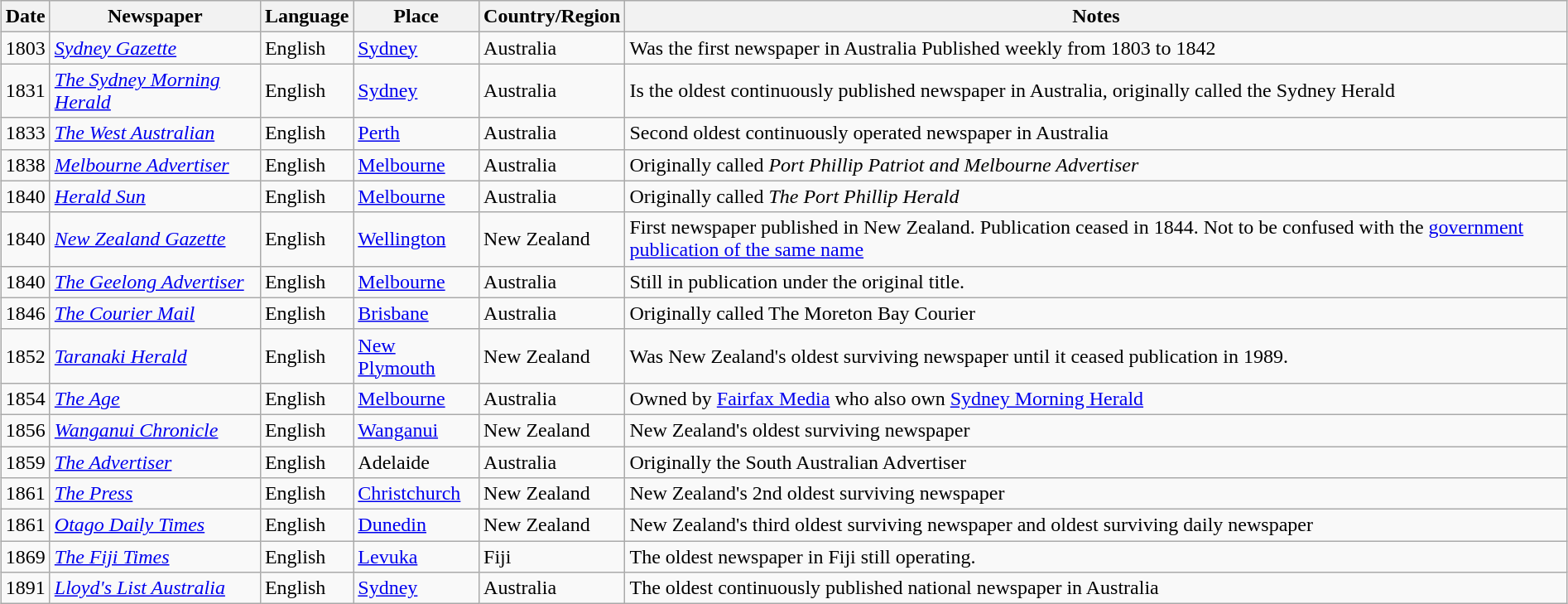<table class="wikitable sortable" style="margin:1px; border:1px solid #ccc;">
<tr style="text-align:left; vertical-align:top;" ">
<th>Date</th>
<th>Newspaper</th>
<th>Language</th>
<th>Place</th>
<th>Country/Region</th>
<th>Notes</th>
</tr>
<tr>
<td>1803</td>
<td><em><a href='#'>Sydney Gazette</a></em></td>
<td>English</td>
<td><a href='#'>Sydney</a></td>
<td>Australia</td>
<td>Was the first newspaper in Australia Published weekly from 1803 to 1842</td>
</tr>
<tr>
<td>1831</td>
<td><em><a href='#'>The Sydney Morning Herald</a></em></td>
<td>English</td>
<td><a href='#'>Sydney</a></td>
<td>Australia</td>
<td>Is the oldest continuously published newspaper in Australia, originally called the Sydney Herald</td>
</tr>
<tr>
<td>1833</td>
<td><em><a href='#'>The West Australian</a></em></td>
<td>English</td>
<td><a href='#'>Perth</a></td>
<td>Australia</td>
<td>Second oldest continuously operated newspaper in Australia</td>
</tr>
<tr>
<td>1838</td>
<td><em><a href='#'>Melbourne Advertiser</a></em></td>
<td>English</td>
<td><a href='#'>Melbourne</a></td>
<td>Australia</td>
<td>Originally called <em>Port Phillip Patriot and Melbourne Advertiser</em></td>
</tr>
<tr>
<td>1840</td>
<td><em><a href='#'>Herald Sun</a></em></td>
<td>English</td>
<td><a href='#'>Melbourne</a></td>
<td>Australia</td>
<td>Originally called <em>The Port Phillip Herald</em></td>
</tr>
<tr>
<td>1840</td>
<td><em><a href='#'>New Zealand Gazette</a></em></td>
<td>English</td>
<td><a href='#'>Wellington</a></td>
<td>New Zealand</td>
<td>First newspaper published in New Zealand. Publication ceased in 1844. Not to be confused with the <a href='#'>government publication of the same name</a></td>
</tr>
<tr>
<td>1840</td>
<td><em><a href='#'>The Geelong Advertiser</a></em></td>
<td>English</td>
<td><a href='#'>Melbourne</a></td>
<td>Australia</td>
<td>Still in publication under the original title.</td>
</tr>
<tr>
<td>1846</td>
<td><em><a href='#'>The Courier Mail</a></em></td>
<td>English</td>
<td><a href='#'>Brisbane</a></td>
<td>Australia</td>
<td>Originally called The Moreton Bay Courier</td>
</tr>
<tr>
<td>1852</td>
<td><em><a href='#'>Taranaki Herald</a></em></td>
<td>English</td>
<td><a href='#'>New Plymouth</a></td>
<td>New Zealand</td>
<td>Was New Zealand's oldest surviving newspaper until it ceased publication in 1989.</td>
</tr>
<tr>
<td>1854</td>
<td><em><a href='#'>The Age</a></em></td>
<td>English</td>
<td><a href='#'>Melbourne</a></td>
<td>Australia</td>
<td>Owned by <a href='#'>Fairfax Media</a> who also own <a href='#'>Sydney Morning Herald</a></td>
</tr>
<tr>
<td>1856</td>
<td><em><a href='#'>Wanganui Chronicle</a></em></td>
<td>English</td>
<td><a href='#'>Wanganui</a></td>
<td>New Zealand</td>
<td>New Zealand's oldest surviving newspaper</td>
</tr>
<tr>
<td>1859</td>
<td><em><a href='#'>The Advertiser</a></em></td>
<td>English</td>
<td>Adelaide</td>
<td>Australia</td>
<td>Originally the South Australian Advertiser</td>
</tr>
<tr>
<td>1861</td>
<td><em><a href='#'>The Press</a></em></td>
<td>English</td>
<td><a href='#'>Christchurch</a></td>
<td>New Zealand</td>
<td>New Zealand's 2nd oldest surviving newspaper</td>
</tr>
<tr>
<td>1861</td>
<td><em><a href='#'>Otago Daily Times</a></em></td>
<td>English</td>
<td><a href='#'>Dunedin</a></td>
<td>New Zealand</td>
<td>New Zealand's third oldest surviving newspaper and oldest surviving daily newspaper</td>
</tr>
<tr>
<td>1869</td>
<td><em> <a href='#'>The Fiji Times</a></em></td>
<td>English</td>
<td><a href='#'>Levuka</a></td>
<td>Fiji</td>
<td>The oldest newspaper in Fiji still operating.</td>
</tr>
<tr>
<td>1891</td>
<td><em><a href='#'>Lloyd's List Australia</a></em></td>
<td>English</td>
<td><a href='#'>Sydney</a></td>
<td>Australia</td>
<td>The oldest continuously published national newspaper in Australia</td>
</tr>
</table>
